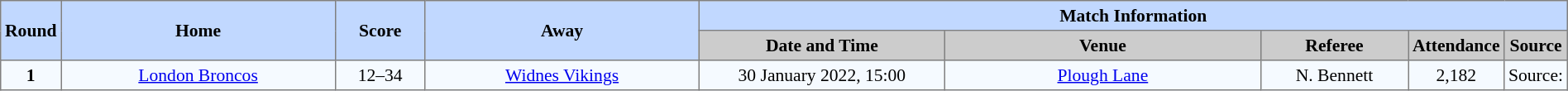<table border=1 style="border-collapse:collapse; font-size:90%; text-align:center;" cellpadding=3 cellspacing=0 width=100%>
<tr style="background:#c1d8ff;">
<th scope="col" rowspan=2 width=1%>Round</th>
<th scope="col" rowspan=2 width=19%>Home</th>
<th scope="col" rowspan=2 width=6%>Score</th>
<th scope="col" rowspan=2 width=19%>Away</th>
<th colspan=5>Match Information</th>
</tr>
<tr style="background:#cccccc;">
<th scope="col" width=17%>Date and Time</th>
<th scope="col" width=22%>Venue</th>
<th scope="col" width=10%>Referee</th>
<th scope="col" width=7%>Attendance</th>
<th scope="col" width=7%>Source</th>
</tr>
<tr style="background:#f5faff;">
<td><strong>1</strong></td>
<td> <a href='#'>London Broncos</a></td>
<td>12–34</td>
<td> <a href='#'>Widnes Vikings</a></td>
<td>30 January 2022, 15:00</td>
<td><a href='#'>Plough Lane</a></td>
<td>N. Bennett</td>
<td>2,182</td>
<td>Source:</td>
</tr>
</table>
